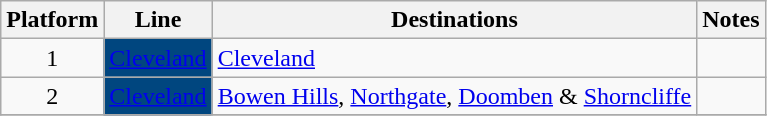<table class="wikitable" style="float: none; margin: 0.5em; ">
<tr>
<th>Platform</th>
<th>Line</th>
<th>Destinations</th>
<th>Notes</th>
</tr>
<tr>
<td rowspan="1" style="text-align:center;">1</td>
<td style=background:#00467f><a href='#'><span>Cleveland</span></a></td>
<td><a href='#'>Cleveland</a></td>
<td></td>
</tr>
<tr>
<td rowspan="1" style="text-align:center;">2</td>
<td style=background:#00467f><a href='#'><span>Cleveland</span></a></td>
<td><a href='#'>Bowen Hills</a>, <a href='#'>Northgate</a>, <a href='#'>Doomben</a> & <a href='#'>Shorncliffe</a></td>
<td></td>
</tr>
<tr>
</tr>
</table>
